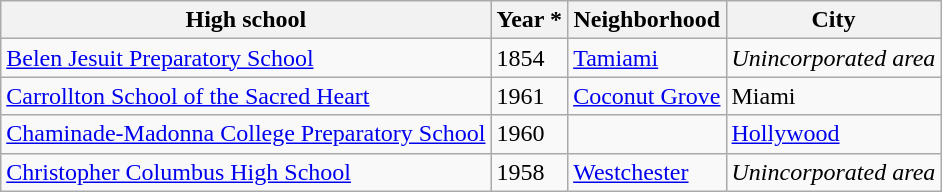<table class="wikitable sortable">
<tr>
<th>High school</th>
<th>Year *</th>
<th>Neighborhood</th>
<th>City</th>
</tr>
<tr>
<td><a href='#'>Belen Jesuit Preparatory School</a></td>
<td>1854</td>
<td><a href='#'>Tamiami</a></td>
<td><em>Unincorporated area</em></td>
</tr>
<tr>
<td><a href='#'>Carrollton School of the Sacred Heart</a></td>
<td>1961</td>
<td><a href='#'>Coconut Grove</a></td>
<td>Miami</td>
</tr>
<tr>
<td><a href='#'>Chaminade-Madonna College Preparatory School</a></td>
<td>1960</td>
<td></td>
<td><a href='#'>Hollywood</a></td>
</tr>
<tr>
<td><a href='#'>Christopher Columbus High School</a></td>
<td>1958</td>
<td><a href='#'>Westchester</a></td>
<td><em>Unincorporated area</em></td>
</tr>
</table>
